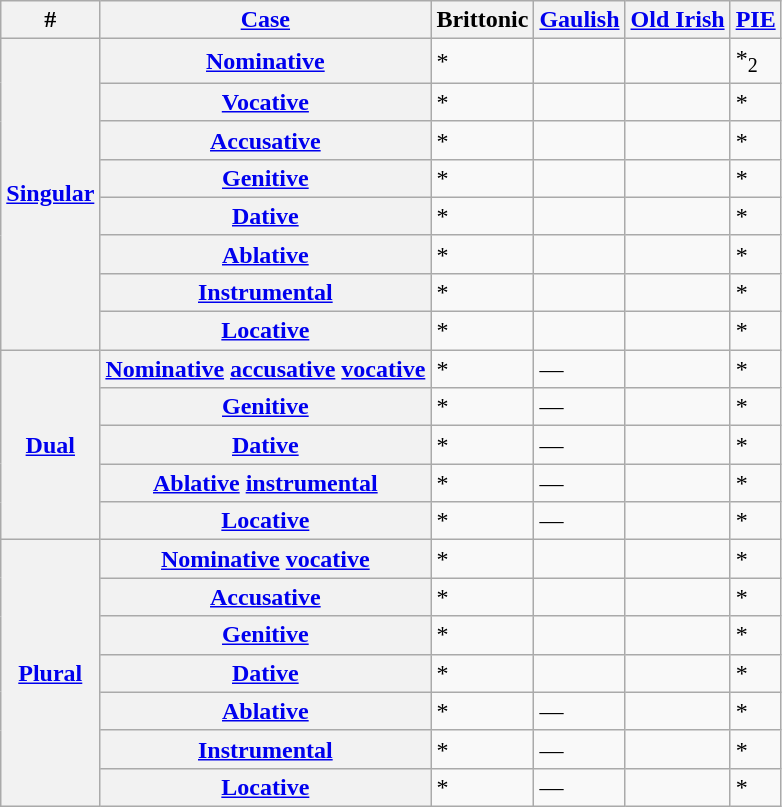<table class="wikitable">
<tr>
<th>#</th>
<th><a href='#'>Case</a></th>
<th>Brittonic</th>
<th><a href='#'>Gaulish</a></th>
<th><a href='#'>Old Irish</a></th>
<th><a href='#'>PIE</a></th>
</tr>
<tr>
<th rowspan="8"><a href='#'>Singular</a></th>
<th><a href='#'>Nominative</a></th>
<td>*</td>
<td></td>
<td></td>
<td>*<sub>2</sub></td>
</tr>
<tr>
<th><a href='#'>Vocative</a></th>
<td>*</td>
<td></td>
<td></td>
<td>*</td>
</tr>
<tr>
<th><a href='#'>Accusative</a></th>
<td>*</td>
<td></td>
<td></td>
<td>*</td>
</tr>
<tr>
<th><a href='#'>Genitive</a></th>
<td>*</td>
<td></td>
<td></td>
<td>*</td>
</tr>
<tr>
<th><a href='#'>Dative</a></th>
<td>*</td>
<td></td>
<td></td>
<td>*</td>
</tr>
<tr>
<th><a href='#'>Ablative</a></th>
<td>*</td>
<td></td>
<td></td>
<td>*</td>
</tr>
<tr>
<th><a href='#'>Instrumental</a></th>
<td>*</td>
<td></td>
<td></td>
<td>*</td>
</tr>
<tr>
<th><a href='#'>Locative</a></th>
<td>*</td>
<td></td>
<td></td>
<td>*</td>
</tr>
<tr>
<th rowspan="5"><a href='#'>Dual</a></th>
<th><a href='#'>Nominative</a> <a href='#'>accusative</a> <a href='#'>vocative</a></th>
<td>*</td>
<td>—</td>
<td></td>
<td>*</td>
</tr>
<tr>
<th><a href='#'>Genitive</a></th>
<td>*</td>
<td>—</td>
<td></td>
<td>*</td>
</tr>
<tr>
<th><a href='#'>Dative</a></th>
<td>*</td>
<td>—</td>
<td></td>
<td>*</td>
</tr>
<tr>
<th><a href='#'>Ablative</a> <a href='#'>instrumental</a></th>
<td>*</td>
<td>—</td>
<td></td>
<td>*</td>
</tr>
<tr>
<th><a href='#'>Locative</a></th>
<td>*</td>
<td>—</td>
<td></td>
<td>*</td>
</tr>
<tr>
<th rowspan="7"><a href='#'>Plural</a></th>
<th><a href='#'>Nominative</a> <a href='#'>vocative</a></th>
<td>*</td>
<td></td>
<td></td>
<td>*</td>
</tr>
<tr>
<th><a href='#'>Accusative</a></th>
<td>*</td>
<td></td>
<td></td>
<td>*</td>
</tr>
<tr>
<th><a href='#'>Genitive</a></th>
<td>*</td>
<td></td>
<td></td>
<td>*</td>
</tr>
<tr>
<th><a href='#'>Dative</a></th>
<td>*</td>
<td></td>
<td></td>
<td>*</td>
</tr>
<tr>
<th><a href='#'>Ablative</a></th>
<td>*</td>
<td>—</td>
<td></td>
<td>*</td>
</tr>
<tr>
<th><a href='#'>Instrumental</a></th>
<td>*</td>
<td>—</td>
<td></td>
<td>*</td>
</tr>
<tr>
<th><a href='#'>Locative</a></th>
<td>*</td>
<td>—</td>
<td></td>
<td>*</td>
</tr>
</table>
